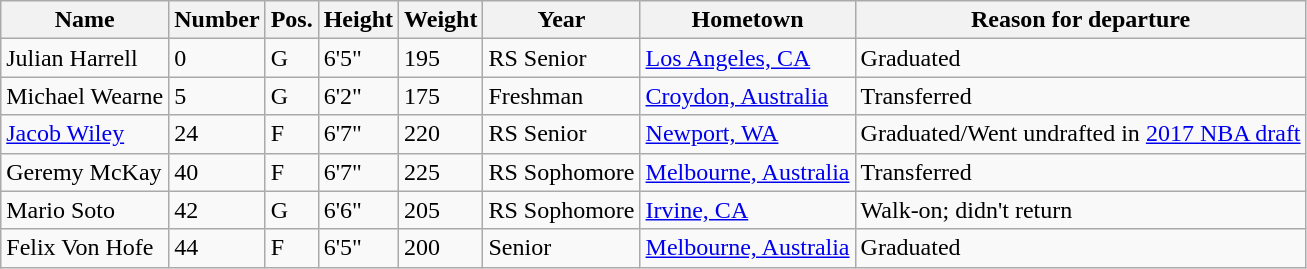<table class="wikitable sortable" border="1">
<tr>
<th>Name</th>
<th>Number</th>
<th>Pos.</th>
<th>Height</th>
<th>Weight</th>
<th>Year</th>
<th>Hometown</th>
<th class="unsortable">Reason for departure</th>
</tr>
<tr>
<td>Julian Harrell</td>
<td>0</td>
<td>G</td>
<td>6'5"</td>
<td>195</td>
<td>RS Senior</td>
<td><a href='#'>Los Angeles, CA</a></td>
<td>Graduated</td>
</tr>
<tr>
<td>Michael Wearne</td>
<td>5</td>
<td>G</td>
<td>6'2"</td>
<td>175</td>
<td>Freshman</td>
<td><a href='#'>Croydon, Australia</a></td>
<td>Transferred</td>
</tr>
<tr>
<td><a href='#'>Jacob Wiley</a></td>
<td>24</td>
<td>F</td>
<td>6'7"</td>
<td>220</td>
<td>RS Senior</td>
<td><a href='#'>Newport, WA</a></td>
<td>Graduated/Went undrafted in <a href='#'>2017 NBA draft</a></td>
</tr>
<tr>
<td>Geremy McKay</td>
<td>40</td>
<td>F</td>
<td>6'7"</td>
<td>225</td>
<td>RS Sophomore</td>
<td><a href='#'>Melbourne, Australia</a></td>
<td>Transferred</td>
</tr>
<tr>
<td>Mario Soto</td>
<td>42</td>
<td>G</td>
<td>6'6"</td>
<td>205</td>
<td>RS Sophomore</td>
<td><a href='#'>Irvine, CA</a></td>
<td>Walk-on; didn't return</td>
</tr>
<tr>
<td>Felix Von Hofe</td>
<td>44</td>
<td>F</td>
<td>6'5"</td>
<td>200</td>
<td>Senior</td>
<td><a href='#'>Melbourne, Australia</a></td>
<td>Graduated</td>
</tr>
</table>
